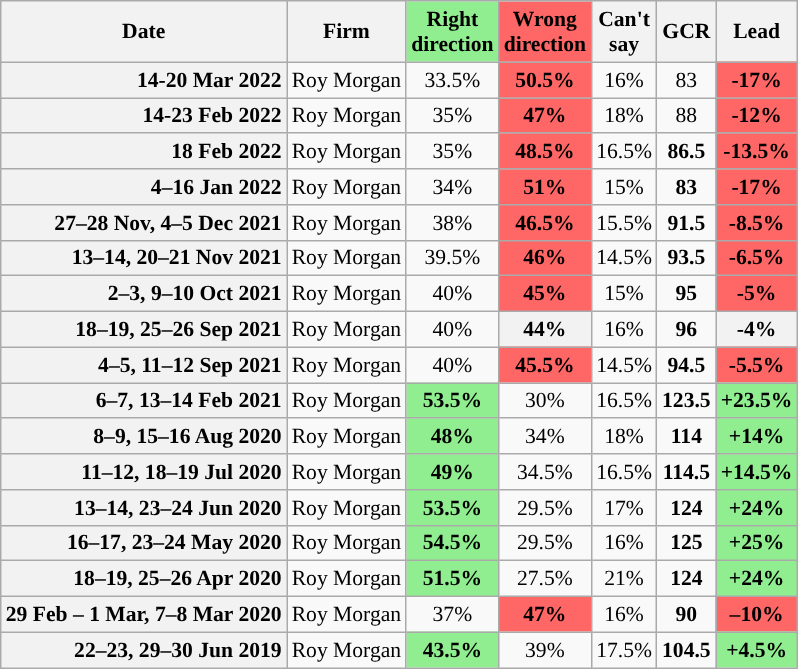<table class="nowrap wikitable mw-datatable" style=text-align:center;margin-right:.4em;margin-top:.4em;font-size:90%>
<tr>
<th>Date</th>
<th>Firm</th>
<th style=background:#90ee90>Right<br>direction</th>
<th style=background:#f66>Wrong<br>direction</th>
<th>Can't<br>say</th>
<th>GCR</th>
<th>Lead</th>
</tr>
<tr>
<th style=text-align:right data-sort-value=20-Mar-2022>14-20 Mar 2022</th>
<td style=text-align:left>Roy Morgan</td>
<td>33.5%</td>
<th style=background:#f66>50.5%</th>
<td>16%</td>
<td>83</td>
<th style=background:#f66>-17%</th>
</tr>
<tr>
<th style=text-align:right data-sort-value=23-Feb-2022>14-23 Feb 2022</th>
<td style=text-align:left>Roy Morgan</td>
<td>35%</td>
<th style=background:#f66>47%</th>
<td>18%</td>
<td>88</td>
<th style=background:#f66>-12%</th>
</tr>
<tr>
<th style=text-align:right data-sort-value=8-Feb-2022>18 Feb 2022</th>
<td style=text-align:left>Roy Morgan</td>
<td>35%</td>
<th style=background:#f66>48.5%</th>
<td>16.5%</td>
<td><strong>86.5</strong></td>
<th style=background:#f66>-13.5%</th>
</tr>
<tr>
<th style=text-align:right data-sort-value=16-Jan-2022>4–16 Jan 2022</th>
<td style=text-align:left>Roy Morgan</td>
<td>34%</td>
<th style=background:#f66>51%</th>
<td>15%</td>
<td><strong>83</strong></td>
<th style=background:#f66>-17%</th>
</tr>
<tr>
<th style=text-align:right data-sort-value=5-Dec-2021>27–28 Nov, 4–5 Dec 2021</th>
<td style=text-align:left>Roy Morgan</td>
<td>38%</td>
<th style=background:#f66>46.5%</th>
<td>15.5%</td>
<td><strong>91.5</strong></td>
<th style=background:#f66>-8.5%</th>
</tr>
<tr>
<th style=text-align:right data-sort-value=21-Nov-2021>13–14, 20–21 Nov 2021</th>
<td style=text-align:left>Roy Morgan</td>
<td>39.5%</td>
<th style=background:#f66>46%</th>
<td>14.5%</td>
<td><strong>93.5</strong></td>
<th style=background:#f66>-6.5%</th>
</tr>
<tr>
<th style=text-align:right data-sort-value=10-Oct-2021>2–3, 9–10 Oct 2021</th>
<td style=text-align:left>Roy Morgan</td>
<td>40%</td>
<th style=background:#f66>45%</th>
<td>15%</td>
<td><strong>95</strong></td>
<th style=background:#f66>-5%</th>
</tr>
<tr>
<th style=text-align:right data-sort-value=26-Sep-2021>18–19, 25–26 Sep 2021</th>
<td style=text-align:left>Roy Morgan</td>
<td>40%</td>
<th style=background:#f66!>44%</th>
<td>16%</td>
<td><strong>96</strong></td>
<th style=background:#f66!>-4%</th>
</tr>
<tr>
<th style=text-align:right data-sort-value=12-Sep-2021>4–5, 11–12 Sep 2021</th>
<td style=text-align:left>Roy Morgan</td>
<td>40%</td>
<th style=background:#f66>45.5%</th>
<td>14.5%</td>
<td><strong>94.5</strong></td>
<th style=background:#f66>-5.5%</th>
</tr>
<tr>
<th style=text-align:right data-sort-value=14-Feb-2021>6–7, 13–14 Feb 2021</th>
<td style=text-align:left>Roy Morgan</td>
<td style=background:#90ee90><strong>53.5%</strong></td>
<td>30%</td>
<td>16.5%</td>
<td><strong>123.5</strong></td>
<td style=background:#90ee90><strong>+23.5%</strong></td>
</tr>
<tr>
<th style=text-align:right data-sort-value=16-Aug-2020>8–9, 15–16 Aug 2020</th>
<td style=text-align:left>Roy Morgan</td>
<td style=background:#90ee90><strong>48%</strong></td>
<td>34%</td>
<td>18%</td>
<td><strong>114</strong></td>
<td style=background:#90ee90><strong>+14%</strong></td>
</tr>
<tr>
<th style=text-align:right data-sort-value=19-Jul-2020>11–12, 18–19 Jul 2020</th>
<td style=text-align:left>Roy Morgan</td>
<td style=background:#90ee90><strong>49%</strong></td>
<td>34.5%</td>
<td>16.5%</td>
<td><strong>114.5</strong></td>
<td style=background:#90ee90><strong>+14.5%</strong></td>
</tr>
<tr>
<th style=text-align:right data-sort-value=24-Jun-2020>13–14, 23–24 Jun 2020</th>
<td style=text-align:left>Roy Morgan</td>
<td style=background:#90ee90><strong>53.5%</strong></td>
<td>29.5%</td>
<td>17%</td>
<td><strong>124</strong></td>
<td style=background:#90ee90><strong>+24%</strong></td>
</tr>
<tr>
<th style=text-align:right data-sort-value=24-May-2020>16–17, 23–24 May 2020</th>
<td style=text-align:left>Roy Morgan</td>
<td style=background:#90ee90><strong>54.5%</strong></td>
<td>29.5%</td>
<td>16%</td>
<td><strong>125</strong></td>
<td style=background:#90ee90><strong>+25%</strong></td>
</tr>
<tr>
<th style=text-align:right data-sort-value="26 Apr 2020">18–19, 25–26 Apr 2020</th>
<td style=text-align:left>Roy Morgan</td>
<td style=background:#90ee90><strong>51.5%</strong></td>
<td>27.5%</td>
<td>21%</td>
<td><strong>124</strong></td>
<td style=background:#90ee90><strong>+24%</strong></td>
</tr>
<tr>
<th style=text-align:right data-sort-value=8-Mar-2020>29 Feb – 1 Mar, 7–8 Mar 2020</th>
<td style=text-align:left>Roy Morgan</td>
<td>37%</td>
<td style=background:#f66><strong>47%</strong></td>
<td>16%</td>
<td><strong>90</strong></td>
<td style=background:#f66><strong>–10%</strong></td>
</tr>
<tr>
<th style=text-align:right data-sort-value=30-Jun-2019>22–23, 29–30 Jun 2019</th>
<td style=text-align:left>Roy Morgan</td>
<td style=background:#90ee90><strong>43.5%</strong></td>
<td>39%</td>
<td>17.5%</td>
<td><strong>104.5</strong></td>
<td style=background:#90ee90><strong>+4.5%</strong></td>
</tr>
</table>
